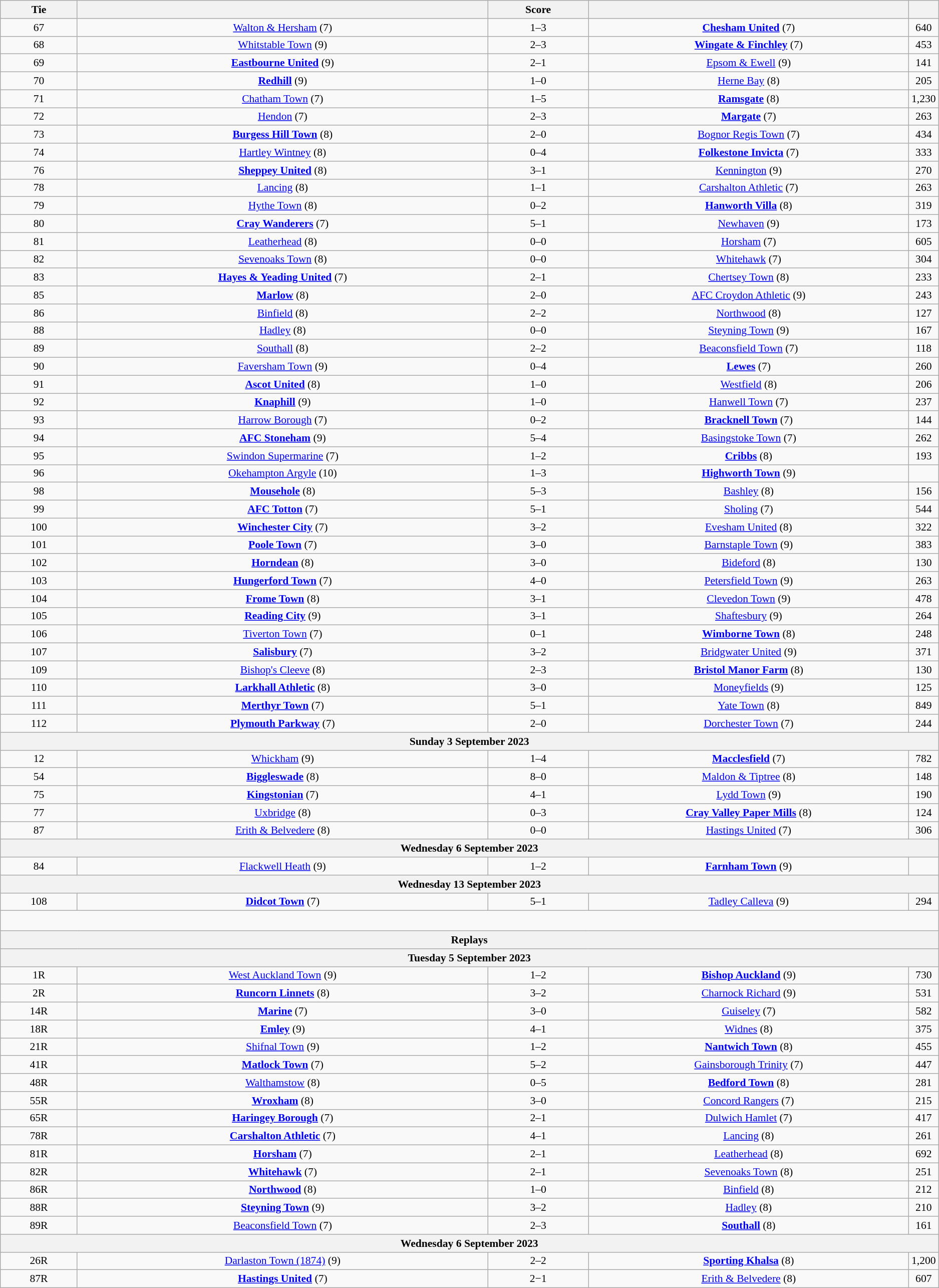<table class="wikitable" style="text-align:center; font-size:90%">
<tr>
<th scope="col" style="width:  8.43%;">Tie</th>
<th scope="col" style="width: 45.29%;"></th>
<th scope="col" style="width: 11.00%;">Score</th>
<th scope="col" style="width: 45.29%;"></th>
<th scope="col" style="width:  8.43%;"></th>
</tr>
<tr>
<td>67</td>
<td><a href='#'>Walton & Hersham</a> (7)</td>
<td>1–3</td>
<td><strong><a href='#'>Chesham United</a></strong> (7)</td>
<td>640</td>
</tr>
<tr>
<td>68</td>
<td><a href='#'>Whitstable Town</a> (9)</td>
<td>2–3</td>
<td><strong><a href='#'>Wingate & Finchley</a></strong> (7)</td>
<td>453</td>
</tr>
<tr>
<td>69</td>
<td><strong><a href='#'>Eastbourne United</a></strong> (9)</td>
<td>2–1</td>
<td><a href='#'>Epsom & Ewell</a> (9)</td>
<td>141</td>
</tr>
<tr>
<td>70</td>
<td><strong><a href='#'>Redhill</a></strong> (9)</td>
<td>1–0</td>
<td><a href='#'>Herne Bay</a> (8)</td>
<td>205</td>
</tr>
<tr>
<td>71</td>
<td><a href='#'>Chatham Town</a> (7)</td>
<td>1–5</td>
<td><strong><a href='#'>Ramsgate</a></strong> (8)</td>
<td>1,230</td>
</tr>
<tr>
<td>72</td>
<td><a href='#'>Hendon</a> (7)</td>
<td>2–3</td>
<td><strong><a href='#'>Margate</a></strong> (7)</td>
<td>263</td>
</tr>
<tr>
<td>73</td>
<td><strong><a href='#'>Burgess Hill Town</a></strong> (8)</td>
<td>2–0</td>
<td><a href='#'>Bognor Regis Town</a> (7)</td>
<td>434</td>
</tr>
<tr>
<td>74</td>
<td><a href='#'>Hartley Wintney</a> (8)</td>
<td>0–4</td>
<td><strong><a href='#'>Folkestone Invicta</a></strong> (7)</td>
<td>333</td>
</tr>
<tr>
<td>76</td>
<td><strong><a href='#'>Sheppey United</a></strong> (8)</td>
<td>3–1</td>
<td><a href='#'>Kennington</a> (9)</td>
<td>270</td>
</tr>
<tr>
<td>78</td>
<td><a href='#'>Lancing</a> (8)</td>
<td>1–1</td>
<td><a href='#'>Carshalton Athletic</a> (7)</td>
<td>263</td>
</tr>
<tr>
<td>79</td>
<td><a href='#'>Hythe Town</a> (8)</td>
<td>0–2</td>
<td><strong><a href='#'>Hanworth Villa</a></strong> (8)</td>
<td>319</td>
</tr>
<tr>
<td>80</td>
<td><strong><a href='#'>Cray Wanderers</a></strong> (7)</td>
<td>5–1</td>
<td><a href='#'>Newhaven</a> (9)</td>
<td>173</td>
</tr>
<tr>
<td>81</td>
<td><a href='#'>Leatherhead</a> (8)</td>
<td>0–0</td>
<td><a href='#'>Horsham</a> (7)</td>
<td>605</td>
</tr>
<tr>
<td>82</td>
<td><a href='#'>Sevenoaks Town</a> (8)</td>
<td>0–0</td>
<td><a href='#'>Whitehawk</a> (7)</td>
<td>304</td>
</tr>
<tr>
<td>83</td>
<td><strong><a href='#'>Hayes & Yeading United</a></strong> (7)</td>
<td>2–1</td>
<td><a href='#'>Chertsey Town</a> (8)</td>
<td>233</td>
</tr>
<tr>
<td>85</td>
<td><strong><a href='#'>Marlow</a></strong> (8)</td>
<td>2–0</td>
<td><a href='#'>AFC Croydon Athletic</a> (9)</td>
<td>243</td>
</tr>
<tr>
<td>86</td>
<td><a href='#'>Binfield</a> (8)</td>
<td>2–2</td>
<td><a href='#'>Northwood</a> (8)</td>
<td>127</td>
</tr>
<tr>
<td>88</td>
<td><a href='#'>Hadley</a> (8)</td>
<td>0–0</td>
<td><a href='#'>Steyning Town</a> (9)</td>
<td>167</td>
</tr>
<tr>
<td>89</td>
<td><a href='#'>Southall</a> (8)</td>
<td>2–2</td>
<td><a href='#'>Beaconsfield Town</a> (7)</td>
<td>118</td>
</tr>
<tr>
<td>90</td>
<td><a href='#'>Faversham Town</a> (9)</td>
<td>0–4</td>
<td><strong><a href='#'>Lewes</a></strong> (7)</td>
<td>260</td>
</tr>
<tr>
<td>91</td>
<td><strong><a href='#'>Ascot United</a></strong> (8)</td>
<td>1–0</td>
<td><a href='#'>Westfield</a> (8)</td>
<td>206</td>
</tr>
<tr>
<td>92</td>
<td><strong><a href='#'>Knaphill</a></strong> (9)</td>
<td>1–0</td>
<td><a href='#'>Hanwell Town</a> (7)</td>
<td>237</td>
</tr>
<tr>
<td>93</td>
<td><a href='#'>Harrow Borough</a> (7)</td>
<td>0–2</td>
<td><strong><a href='#'>Bracknell Town</a></strong> (7)</td>
<td>144</td>
</tr>
<tr>
<td>94</td>
<td><strong><a href='#'>AFC Stoneham</a></strong> (9)</td>
<td>5–4</td>
<td><a href='#'>Basingstoke Town</a> (7)</td>
<td>262</td>
</tr>
<tr>
<td>95</td>
<td><a href='#'>Swindon Supermarine</a> (7)</td>
<td>1–2</td>
<td><strong><a href='#'>Cribbs</a></strong> (8)</td>
<td>193</td>
</tr>
<tr>
<td>96</td>
<td><a href='#'>Okehampton Argyle</a> (10)</td>
<td>1–3</td>
<td><strong><a href='#'>Highworth Town</a></strong> (9)</td>
<td></td>
</tr>
<tr>
<td>98</td>
<td><strong><a href='#'>Mousehole</a></strong> (8)</td>
<td>5–3</td>
<td><a href='#'>Bashley</a> (8)</td>
<td>156</td>
</tr>
<tr>
<td>99</td>
<td><strong><a href='#'>AFC Totton</a></strong> (7)</td>
<td>5–1</td>
<td><a href='#'>Sholing</a> (7)</td>
<td>544</td>
</tr>
<tr>
<td>100</td>
<td><strong><a href='#'>Winchester City</a></strong> (7)</td>
<td>3–2</td>
<td><a href='#'>Evesham United</a> (8)</td>
<td>322</td>
</tr>
<tr>
<td>101</td>
<td><strong><a href='#'>Poole Town</a></strong> (7)</td>
<td>3–0</td>
<td><a href='#'>Barnstaple Town</a> (9)</td>
<td>383</td>
</tr>
<tr>
<td>102</td>
<td><strong><a href='#'>Horndean</a></strong> (8)</td>
<td>3–0</td>
<td><a href='#'>Bideford</a> (8)</td>
<td>130</td>
</tr>
<tr>
<td>103</td>
<td><strong><a href='#'>Hungerford Town</a></strong> (7)</td>
<td>4–0</td>
<td><a href='#'>Petersfield Town</a> (9)</td>
<td>263</td>
</tr>
<tr>
<td>104</td>
<td><strong><a href='#'>Frome Town</a></strong> (8)</td>
<td>3–1</td>
<td><a href='#'>Clevedon Town</a> (9)</td>
<td>478</td>
</tr>
<tr>
<td>105</td>
<td><strong><a href='#'>Reading City</a></strong> (9)</td>
<td>3–1</td>
<td><a href='#'>Shaftesbury</a> (9)</td>
<td>264</td>
</tr>
<tr>
<td>106</td>
<td><a href='#'>Tiverton Town</a> (7)</td>
<td>0–1</td>
<td><strong><a href='#'>Wimborne Town</a></strong> (8)</td>
<td>248</td>
</tr>
<tr>
<td>107</td>
<td><strong><a href='#'>Salisbury</a></strong> (7)</td>
<td>3–2</td>
<td><a href='#'>Bridgwater United</a> (9)</td>
<td>371</td>
</tr>
<tr>
<td>109</td>
<td><a href='#'>Bishop's Cleeve</a> (8)</td>
<td>2–3</td>
<td><strong><a href='#'>Bristol Manor Farm</a></strong> (8)</td>
<td>130</td>
</tr>
<tr>
<td>110</td>
<td><strong><a href='#'>Larkhall Athletic</a></strong> (8)</td>
<td>3–0</td>
<td><a href='#'>Moneyfields</a> (9)</td>
<td>125</td>
</tr>
<tr>
<td>111</td>
<td><strong><a href='#'>Merthyr Town</a></strong> (7)</td>
<td>5–1</td>
<td><a href='#'>Yate Town</a> (8)</td>
<td>849</td>
</tr>
<tr>
<td>112</td>
<td><strong><a href='#'>Plymouth Parkway</a></strong> (7)</td>
<td>2–0</td>
<td><a href='#'>Dorchester Town</a> (7)</td>
<td>244</td>
</tr>
<tr>
<th colspan="5">Sunday 3 September 2023</th>
</tr>
<tr>
<td>12</td>
<td><a href='#'>Whickham</a> (9)</td>
<td>1–4</td>
<td><strong><a href='#'>Macclesfield</a></strong> (7)</td>
<td>782</td>
</tr>
<tr>
<td>54</td>
<td><strong><a href='#'>Biggleswade</a></strong> (8)</td>
<td>8–0</td>
<td><a href='#'>Maldon & Tiptree</a> (8)</td>
<td>148</td>
</tr>
<tr>
<td>75</td>
<td><strong><a href='#'>Kingstonian</a></strong> (7)</td>
<td>4–1</td>
<td><a href='#'>Lydd Town</a> (9)</td>
<td>190</td>
</tr>
<tr>
<td>77</td>
<td><a href='#'>Uxbridge</a> (8)</td>
<td>0–3</td>
<td><strong><a href='#'>Cray Valley Paper Mills</a></strong> (8)</td>
<td>124</td>
</tr>
<tr>
<td>87</td>
<td><a href='#'>Erith & Belvedere</a> (8)</td>
<td>0–0</td>
<td><a href='#'>Hastings United</a> (7)</td>
<td>306</td>
</tr>
<tr>
<th colspan="5">Wednesday 6 September 2023</th>
</tr>
<tr>
<td>84</td>
<td><a href='#'>Flackwell Heath</a> (9)</td>
<td>1–2</td>
<td><strong><a href='#'>Farnham Town</a></strong> (9)</td>
<td></td>
</tr>
<tr>
<th colspan="5">Wednesday 13 September 2023</th>
</tr>
<tr>
<td>108</td>
<td><strong><a href='#'>Didcot Town</a></strong> (7)</td>
<td>5–1</td>
<td><a href='#'>Tadley Calleva</a> (9)</td>
<td>294</td>
</tr>
<tr>
<td colspan="5" style="height: 20px;"></td>
</tr>
<tr>
<th colspan="5">Replays</th>
</tr>
<tr>
<th colspan="5">Tuesday 5 September 2023</th>
</tr>
<tr>
<td>1R</td>
<td><a href='#'>West Auckland Town</a> (9)</td>
<td>1–2</td>
<td><strong><a href='#'>Bishop Auckland</a></strong> (9)</td>
<td>730</td>
</tr>
<tr>
<td>2R</td>
<td><strong><a href='#'>Runcorn Linnets</a></strong> (8)</td>
<td>3–2</td>
<td><a href='#'>Charnock Richard</a> (9)</td>
<td>531</td>
</tr>
<tr>
<td>14R</td>
<td><strong><a href='#'>Marine</a></strong> (7)</td>
<td>3–0</td>
<td><a href='#'>Guiseley</a> (7)</td>
<td>582</td>
</tr>
<tr>
<td>18R</td>
<td><strong><a href='#'>Emley</a></strong> (9)</td>
<td>4–1</td>
<td><a href='#'>Widnes</a> (8)</td>
<td>375</td>
</tr>
<tr>
<td>21R</td>
<td><a href='#'>Shifnal Town</a> (9)</td>
<td>1–2</td>
<td><strong><a href='#'>Nantwich Town</a></strong> (8)</td>
<td>455</td>
</tr>
<tr>
<td>41R</td>
<td><strong><a href='#'>Matlock Town</a></strong> (7)</td>
<td>5–2</td>
<td><a href='#'>Gainsborough Trinity</a> (7)</td>
<td>447</td>
</tr>
<tr>
<td>48R</td>
<td><a href='#'>Walthamstow</a> (8)</td>
<td>0–5</td>
<td><strong><a href='#'>Bedford Town</a></strong> (8)</td>
<td>281</td>
</tr>
<tr>
<td>55R</td>
<td><strong><a href='#'>Wroxham</a></strong> (8)</td>
<td>3–0</td>
<td><a href='#'>Concord Rangers</a> (7)</td>
<td>215</td>
</tr>
<tr>
<td>65R</td>
<td><strong><a href='#'>Haringey Borough</a></strong> (7)</td>
<td>2–1</td>
<td><a href='#'>Dulwich Hamlet</a> (7)</td>
<td>417</td>
</tr>
<tr>
<td>78R</td>
<td><strong><a href='#'>Carshalton Athletic</a></strong> (7)</td>
<td>4–1</td>
<td><a href='#'>Lancing</a> (8)</td>
<td>261</td>
</tr>
<tr>
<td>81R</td>
<td><strong><a href='#'>Horsham</a></strong> (7)</td>
<td>2–1</td>
<td><a href='#'>Leatherhead</a> (8)</td>
<td>692</td>
</tr>
<tr>
<td>82R</td>
<td><strong><a href='#'>Whitehawk</a></strong> (7)</td>
<td>2–1</td>
<td><a href='#'>Sevenoaks Town</a> (8)</td>
<td>251</td>
</tr>
<tr>
<td>86R</td>
<td><strong><a href='#'>Northwood</a></strong> (8)</td>
<td>1–0</td>
<td><a href='#'>Binfield</a> (8)</td>
<td>212</td>
</tr>
<tr>
<td>88R</td>
<td><strong><a href='#'>Steyning Town</a></strong> (9)</td>
<td>3–2</td>
<td><a href='#'>Hadley</a> (8)</td>
<td>210</td>
</tr>
<tr>
<td>89R</td>
<td><a href='#'>Beaconsfield Town</a> (7)</td>
<td>2–3</td>
<td><strong><a href='#'>Southall</a></strong> (8)</td>
<td>161</td>
</tr>
<tr>
<th colspan="5">Wednesday 6 September 2023</th>
</tr>
<tr>
<td>26R</td>
<td><a href='#'>Darlaston Town (1874)</a> (9)</td>
<td>2–2 </td>
<td><strong><a href='#'>Sporting Khalsa</a></strong> (8)</td>
<td>1,200</td>
</tr>
<tr>
<td>87R</td>
<td><strong><a href='#'>Hastings United</a></strong> (7)</td>
<td>2−1</td>
<td><a href='#'>Erith & Belvedere</a> (8)</td>
<td>607</td>
</tr>
</table>
